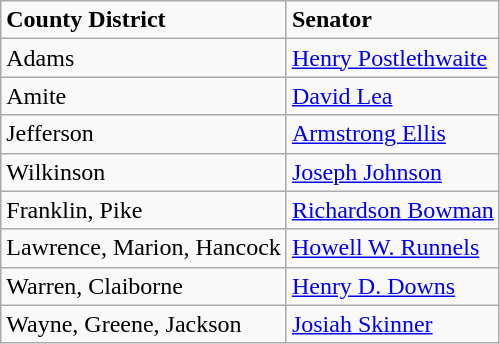<table class="wikitable">
<tr>
<td><strong>County District</strong></td>
<td><strong>Senator</strong></td>
</tr>
<tr>
<td>Adams</td>
<td><a href='#'>Henry Postlethwaite</a></td>
</tr>
<tr>
<td>Amite</td>
<td><a href='#'>David Lea</a></td>
</tr>
<tr>
<td>Jefferson</td>
<td><a href='#'>Armstrong Ellis</a></td>
</tr>
<tr>
<td>Wilkinson</td>
<td><a href='#'>Joseph Johnson</a></td>
</tr>
<tr>
<td>Franklin, Pike</td>
<td><a href='#'>Richardson Bowman</a></td>
</tr>
<tr>
<td>Lawrence, Marion, Hancock</td>
<td><a href='#'>Howell W. Runnels</a></td>
</tr>
<tr>
<td>Warren, Claiborne</td>
<td><a href='#'>Henry D. Downs</a></td>
</tr>
<tr>
<td>Wayne, Greene, Jackson</td>
<td><a href='#'>Josiah Skinner</a></td>
</tr>
</table>
